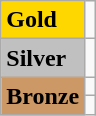<table class="wikitable">
<tr>
<td bgcolor="gold"><strong>Gold</strong></td>
<td></td>
</tr>
<tr>
<td bgcolor="silver"><strong>Silver</strong></td>
<td></td>
</tr>
<tr>
<td rowspan="2" bgcolor="#cc9966"><strong>Bronze</strong></td>
<td></td>
</tr>
<tr>
<td></td>
</tr>
</table>
